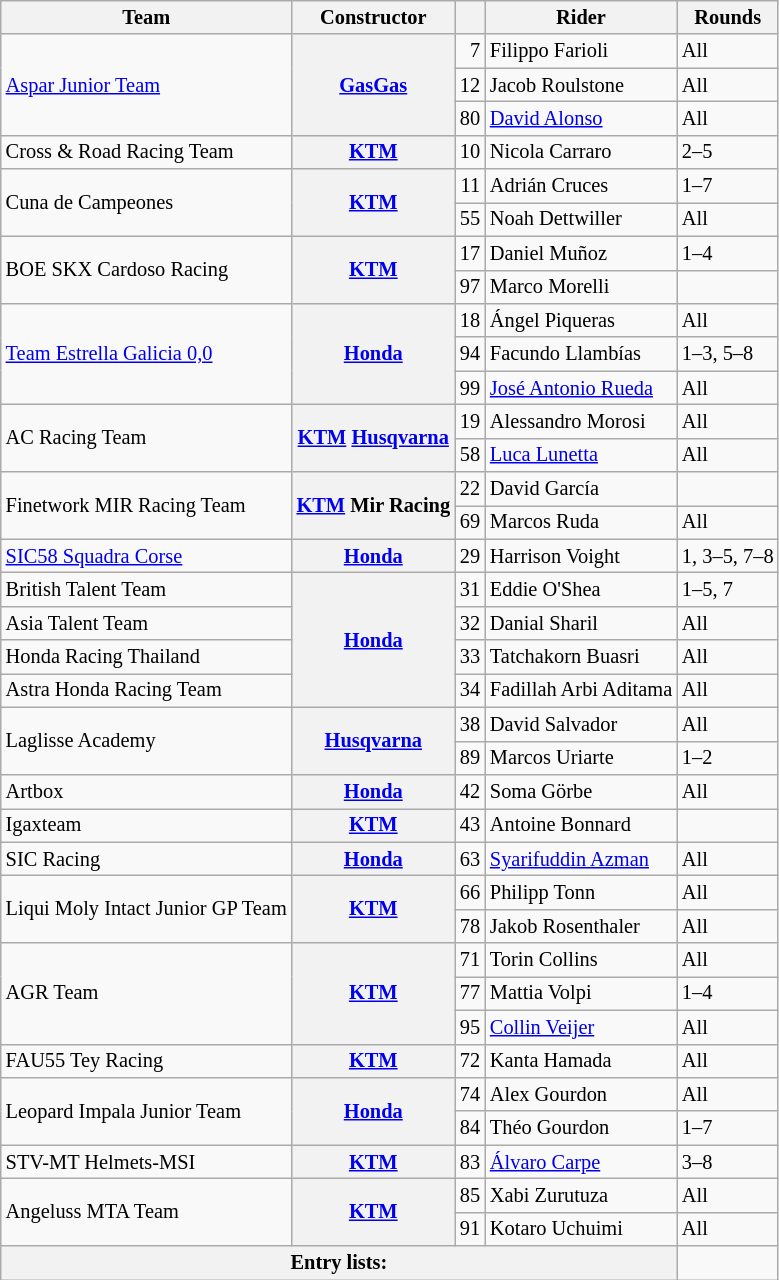<table class="wikitable" style="font-size:85%;">
<tr>
<th>Team</th>
<th>Constructor</th>
<th></th>
<th>Rider</th>
<th>Rounds</th>
</tr>
<tr>
<td rowspan="3"> <a href='#'>Aspar Junior Team</a></td>
<th rowspan="3"><a href='#'>GasGas</a></th>
<td align="right">7</td>
<td> Filippo Farioli</td>
<td>All</td>
</tr>
<tr>
<td align="right">12</td>
<td> Jacob Roulstone</td>
<td>All</td>
</tr>
<tr>
<td align="right">80</td>
<td> <a href='#'>David Alonso</a></td>
<td>All</td>
</tr>
<tr>
<td>Cross & Road Racing Team</td>
<th><a href='#'>KTM</a></th>
<td align="right">10</td>
<td> Nicola Carraro</td>
<td>2–5</td>
</tr>
<tr>
<td rowspan="2"> Cuna de Campeones</td>
<th rowspan="2"><a href='#'>KTM</a></th>
<td align="right">11</td>
<td> Adrián Cruces</td>
<td>1–7</td>
</tr>
<tr>
<td align="right">55</td>
<td> Noah Dettwiller</td>
<td>All</td>
</tr>
<tr>
<td rowspan="2"> BOE SKX Cardoso Racing</td>
<th rowspan="2"><a href='#'>KTM</a></th>
<td align="right">17</td>
<td> Daniel Muñoz</td>
<td>1–4</td>
</tr>
<tr>
<td align="right">97</td>
<td> Marco Morelli</td>
</tr>
<tr>
<td rowspan="3"> <a href='#'>Team Estrella Galicia 0,0</a></td>
<th rowspan="3"><a href='#'>Honda</a></th>
<td align="right">18</td>
<td> Ángel Piqueras</td>
<td>All</td>
</tr>
<tr>
<td align="right">94</td>
<td> Facundo Llambías</td>
<td>1–3, 5–8</td>
</tr>
<tr>
<td align="right">99</td>
<td> <a href='#'>José Antonio Rueda</a></td>
<td>All</td>
</tr>
<tr>
<td rowspan="2"> AC Racing Team</td>
<th rowspan="2"><a href='#'>KTM</a> <a href='#'>Husqvarna</a></th>
<td align="right">19</td>
<td> Alessandro Morosi</td>
<td>All</td>
</tr>
<tr>
<td align="right">58</td>
<td> <a href='#'>Luca Lunetta</a></td>
<td>All</td>
</tr>
<tr>
<td rowspan="2"> Finetwork MIR Racing Team</td>
<th rowspan="2"><a href='#'>KTM</a> Mir Racing</th>
<td align="right">22</td>
<td> David García</td>
<td></td>
</tr>
<tr>
<td align="right">69</td>
<td> Marcos Ruda</td>
<td>All</td>
</tr>
<tr>
<td> <a href='#'>SIC58 Squadra Corse</a></td>
<th><a href='#'>Honda</a></th>
<td align="right">29</td>
<td> Harrison Voight</td>
<td>1, 3–5, 7–8</td>
</tr>
<tr>
<td> British Talent Team</td>
<th rowspan="4"><a href='#'>Honda</a></th>
<td align="right">31</td>
<td> Eddie O'Shea</td>
<td>1–5, 7</td>
</tr>
<tr>
<td> Asia Talent Team</td>
<td align="right">32</td>
<td> Danial Sharil</td>
<td>All</td>
</tr>
<tr>
<td rowspan="1"> Honda Racing Thailand</td>
<td align="right">33</td>
<td> Tatchakorn Buasri</td>
<td>All</td>
</tr>
<tr>
<td rowspan="1"> Astra Honda Racing Team</td>
<td align="right">34</td>
<td> Fadillah Arbi Aditama</td>
<td>All</td>
</tr>
<tr>
<td rowspan="2"> Laglisse Academy</td>
<th rowspan="2"><a href='#'>Husqvarna</a></th>
<td align="right">38</td>
<td> David Salvador</td>
<td>All</td>
</tr>
<tr>
<td align="right">89</td>
<td> Marcos Uriarte</td>
<td>1–2</td>
</tr>
<tr>
<td> Artbox</td>
<th><a href='#'>Honda</a></th>
<td align="right">42</td>
<td> Soma Görbe</td>
<td>All</td>
</tr>
<tr>
<td> Igaxteam</td>
<th><a href='#'>KTM</a></th>
<td align="right">43</td>
<td> Antoine Bonnard</td>
<td></td>
</tr>
<tr>
<td> SIC Racing</td>
<th><a href='#'>Honda</a></th>
<td align="right">63</td>
<td> <a href='#'>Syarifuddin Azman</a></td>
<td>All</td>
</tr>
<tr>
<td rowspan="2"> Liqui Moly Intact Junior GP Team</td>
<th rowspan="2"><a href='#'>KTM</a></th>
<td align="right">66</td>
<td> Philipp Tonn</td>
<td>All</td>
</tr>
<tr>
<td align="right">78</td>
<td> Jakob Rosenthaler</td>
<td>All</td>
</tr>
<tr>
<td rowspan="3"> AGR Team</td>
<th rowspan="3"><a href='#'>KTM</a></th>
<td align="right">71</td>
<td> Torin Collins</td>
<td>All</td>
</tr>
<tr>
<td align="right">77</td>
<td> Mattia Volpi</td>
<td>1–4</td>
</tr>
<tr>
<td align="right">95</td>
<td> <a href='#'>Collin Veijer</a></td>
<td>All</td>
</tr>
<tr>
<td> FAU55 Tey Racing</td>
<th><a href='#'>KTM</a></th>
<td align="right">72</td>
<td> Kanta Hamada</td>
<td>All</td>
</tr>
<tr>
<td rowspan="2"> Leopard Impala Junior Team</td>
<th rowspan="2"><a href='#'>Honda</a></th>
<td align="right">74</td>
<td> Alex Gourdon</td>
<td>All</td>
</tr>
<tr>
<td align="right">84</td>
<td> Théo Gourdon</td>
<td>1–7</td>
</tr>
<tr>
<td> STV-MT Helmets-MSI</td>
<th><a href='#'>KTM</a></th>
<td align="right">83</td>
<td> <a href='#'>Álvaro Carpe</a></td>
<td>3–8</td>
</tr>
<tr>
<td rowspan="2"> Angeluss MTA Team</td>
<th rowspan="2"><a href='#'>KTM</a></th>
<td align="right">85</td>
<td> Xabi Zurutuza</td>
<td>All</td>
</tr>
<tr>
<td align="right">91</td>
<td> Kotaro Uchuimi</td>
<td>All</td>
</tr>
<tr>
<th colspan="4">Entry lists:</th>
</tr>
</table>
